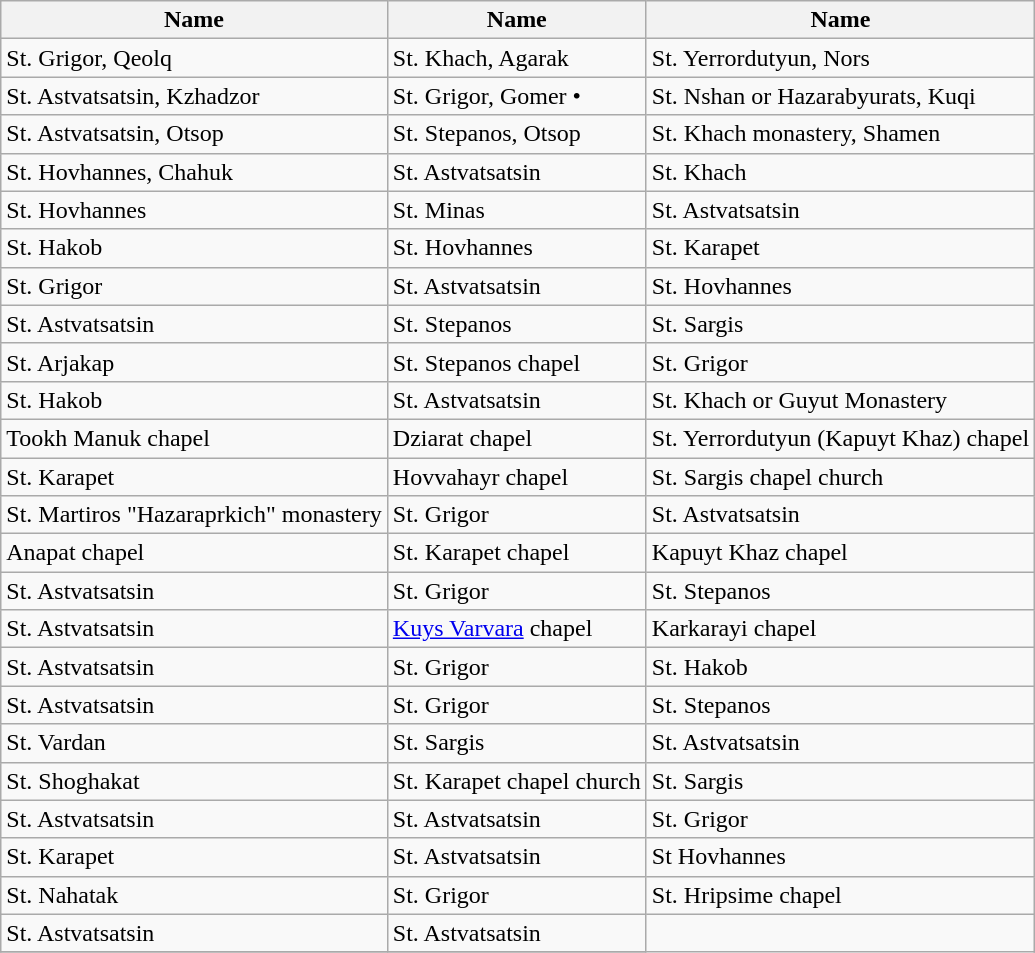<table class="wikitable">
<tr>
<th>Name</th>
<th>Name</th>
<th>Name</th>
</tr>
<tr>
<td>St. Grigor, Qeolq</td>
<td>St. Khach, Agarak</td>
<td>St. Yerrordutyun, Nors</td>
</tr>
<tr>
<td>St. Astvatsatsin, Kzhadzor</td>
<td>St. Grigor, Gomer  •</td>
<td>St. Nshan or Hazarabyurats, Kuqi</td>
</tr>
<tr>
<td>St. Astvatsatsin, Otsop</td>
<td>St. Stepanos, Otsop</td>
<td>St. Khach monastery, Shamen</td>
</tr>
<tr>
<td>St. Hovhannes, Chahuk</td>
<td>St. Astvatsatsin</td>
<td>St. Khach</td>
</tr>
<tr>
<td>St. Hovhannes</td>
<td>St. Minas</td>
<td>St. Astvatsatsin</td>
</tr>
<tr>
<td>St. Hakob</td>
<td>St. Hovhannes</td>
<td>St. Karapet</td>
</tr>
<tr>
<td>St. Grigor</td>
<td>St. Astvatsatsin</td>
<td>St. Hovhannes</td>
</tr>
<tr>
<td>St. Astvatsatsin</td>
<td>St. Stepanos</td>
<td>St. Sargis</td>
</tr>
<tr>
<td>St. Arjakap</td>
<td>St. Stepanos chapel</td>
<td>St. Grigor</td>
</tr>
<tr>
<td>St. Hakob</td>
<td>St. Astvatsatsin</td>
<td>St. Khach or Guyut Monastery</td>
</tr>
<tr>
<td>Tookh Manuk chapel</td>
<td>Dziarat chapel</td>
<td>St. Yerrordutyun (Kapuyt Khaz) chapel</td>
</tr>
<tr>
<td>St. Karapet</td>
<td>Hovvahayr chapel</td>
<td>St. Sargis chapel church</td>
</tr>
<tr>
<td>St. Martiros "Hazaraprkich" monastery</td>
<td>St. Grigor</td>
<td>St. Astvatsatsin</td>
</tr>
<tr>
<td>Anapat chapel</td>
<td>St. Karapet chapel</td>
<td>Kapuyt Khaz chapel</td>
</tr>
<tr>
<td>St. Astvatsatsin</td>
<td>St. Grigor</td>
<td>St. Stepanos</td>
</tr>
<tr>
<td>St. Astvatsatsin</td>
<td><a href='#'>Kuys Varvara</a> chapel</td>
<td>Karkarayi chapel</td>
</tr>
<tr>
<td>St. Astvatsatsin</td>
<td>St. Grigor</td>
<td>St. Hakob</td>
</tr>
<tr>
<td>St. Astvatsatsin</td>
<td>St. Grigor</td>
<td>St. Stepanos</td>
</tr>
<tr>
<td>St. Vardan</td>
<td>St. Sargis</td>
<td>St. Astvatsatsin</td>
</tr>
<tr>
<td>St. Shoghakat</td>
<td>St. Karapet chapel church</td>
<td>St. Sargis</td>
</tr>
<tr>
<td>St. Astvatsatsin</td>
<td>St. Astvatsatsin</td>
<td>St. Grigor</td>
</tr>
<tr>
<td>St. Karapet</td>
<td>St. Astvatsatsin</td>
<td>St Hovhannes</td>
</tr>
<tr>
<td>St. Nahatak</td>
<td>St. Grigor</td>
<td>St. Hripsime chapel</td>
</tr>
<tr>
<td>St. Astvatsatsin</td>
<td>St. Astvatsatsin</td>
</tr>
<tr>
</tr>
</table>
